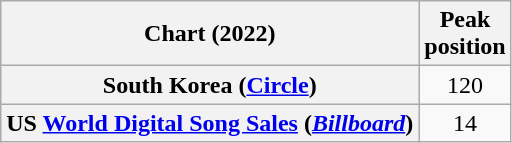<table class="wikitable sortable plainrowheaders" style="text-align:center">
<tr>
<th scope="col">Chart (2022)</th>
<th scope="col">Peak<br>position</th>
</tr>
<tr>
<th scope="row">South Korea (<a href='#'>Circle</a>)</th>
<td>120</td>
</tr>
<tr>
<th scope="row">US <a href='#'>World Digital Song Sales</a> (<em><a href='#'>Billboard</a></em>)</th>
<td>14</td>
</tr>
</table>
